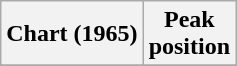<table class="wikitable sortable">
<tr>
<th>Chart (1965)</th>
<th>Peak<br>position</th>
</tr>
<tr>
</tr>
</table>
